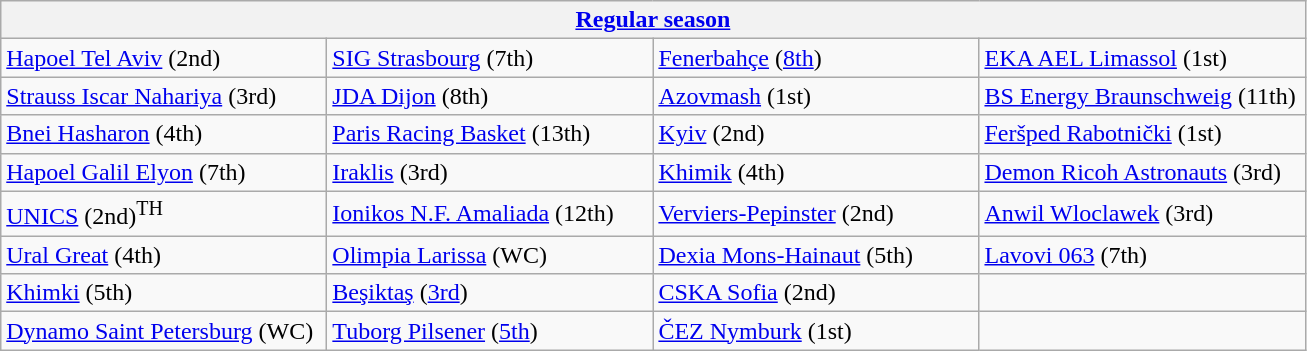<table class="wikitable" style="white-space: nowrap;">
<tr>
<th colspan=4><a href='#'>Regular season</a></th>
</tr>
<tr>
<td width=210> <a href='#'>Hapoel Tel Aviv</a> (2nd)</td>
<td width=210> <a href='#'>SIG Strasbourg</a> (7th)</td>
<td width=210> <a href='#'>Fenerbahçe</a> (<a href='#'>8th</a>)</td>
<td width=210> <a href='#'>EKA AEL Limassol</a> (1st)</td>
</tr>
<tr>
<td width=210> <a href='#'>Strauss Iscar Nahariya</a> (3rd)</td>
<td width=210> <a href='#'>JDA Dijon</a> (8th)</td>
<td width=210> <a href='#'>Azovmash</a> (1st)</td>
<td width=210> <a href='#'>BS Energy Braunschweig</a> (11th)</td>
</tr>
<tr>
<td width=210> <a href='#'>Bnei Hasharon</a> (4th)</td>
<td width=210> <a href='#'>Paris Racing Basket</a> (13th)</td>
<td width=210> <a href='#'>Kyiv</a> (2nd)</td>
<td width=210> <a href='#'>Feršped Rabotnički</a> (1st)</td>
</tr>
<tr>
<td width=210> <a href='#'>Hapoel Galil Elyon</a> (7th)</td>
<td width=210> <a href='#'>Iraklis</a> (3rd)</td>
<td width=210> <a href='#'>Khimik</a> (4th)</td>
<td width=210> <a href='#'>Demon Ricoh Astronauts</a> (3rd)</td>
</tr>
<tr>
<td width=210> <a href='#'>UNICS</a> (2nd)<sup>TH</sup></td>
<td width=210> <a href='#'>Ionikos N.F. Amaliada</a> (12th)</td>
<td width=210> <a href='#'>Verviers-Pepinster</a> (2nd)</td>
<td width=210> <a href='#'>Anwil Wloclawek</a> (3rd)</td>
</tr>
<tr>
<td width=210> <a href='#'>Ural Great</a> (4th)</td>
<td width=210> <a href='#'>Olimpia Larissa</a> (WC)</td>
<td width=210> <a href='#'>Dexia Mons-Hainaut</a> (5th)</td>
<td width=210> <a href='#'>Lavovi 063</a> (7th)</td>
</tr>
<tr>
<td width=210> <a href='#'>Khimki</a> (5th)</td>
<td width=210> <a href='#'>Beşiktaş</a> (<a href='#'>3rd</a>)</td>
<td width=210> <a href='#'>CSKA Sofia</a> (2nd)</td>
<td width=210></td>
</tr>
<tr>
<td width=210> <a href='#'>Dynamo Saint Petersburg</a> (WC)</td>
<td width=210> <a href='#'>Tuborg Pilsener</a> (<a href='#'>5th</a>)</td>
<td> <a href='#'>ČEZ Nymburk</a> (1st)</td>
<td></td>
</tr>
</table>
